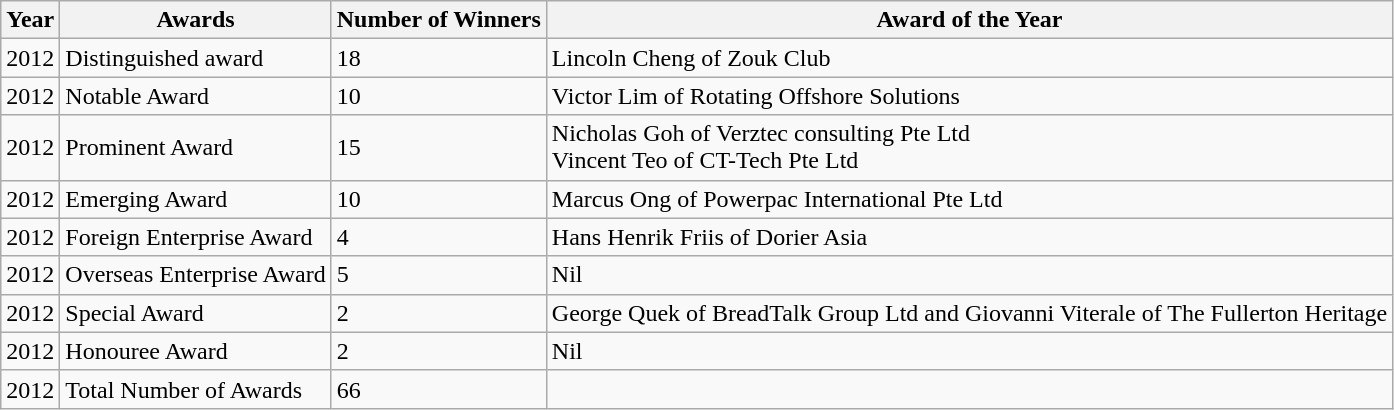<table class="wikitable">
<tr>
<th>Year</th>
<th>Awards</th>
<th>Number of Winners</th>
<th>Award of the Year</th>
</tr>
<tr>
<td>2012</td>
<td>Distinguished award</td>
<td>18</td>
<td>Lincoln Cheng of Zouk Club</td>
</tr>
<tr>
<td>2012</td>
<td>Notable Award</td>
<td>10</td>
<td>Victor Lim of Rotating Offshore Solutions</td>
</tr>
<tr>
<td>2012</td>
<td>Prominent Award</td>
<td>15</td>
<td>Nicholas Goh of Verztec consulting Pte Ltd<br>Vincent Teo of CT-Tech Pte Ltd</td>
</tr>
<tr>
<td>2012</td>
<td>Emerging Award</td>
<td>10</td>
<td>Marcus Ong of Powerpac International Pte Ltd</td>
</tr>
<tr>
<td>2012</td>
<td>Foreign Enterprise Award</td>
<td>4</td>
<td>Hans Henrik Friis of Dorier Asia</td>
</tr>
<tr>
<td>2012</td>
<td>Overseas Enterprise Award</td>
<td>5</td>
<td>Nil</td>
</tr>
<tr>
<td>2012</td>
<td>Special Award</td>
<td>2</td>
<td>George Quek of BreadTalk Group Ltd and Giovanni Viterale of The Fullerton Heritage</td>
</tr>
<tr>
<td>2012</td>
<td>Honouree Award</td>
<td>2</td>
<td>Nil</td>
</tr>
<tr>
<td>2012</td>
<td>Total Number of Awards</td>
<td>66</td>
</tr>
</table>
